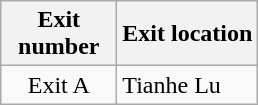<table class="wikitable">
<tr>
<th style="width:70px" colspan="2">Exit number</th>
<th>Exit location</th>
</tr>
<tr>
<td align="center" colspan="2">Exit A</td>
<td>Tianhe Lu</td>
</tr>
</table>
